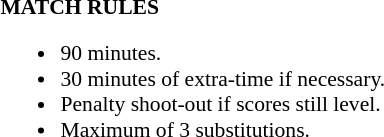<table width=100% style="font-size: 90%">
<tr>
<td width=50% valign=top><br><strong>MATCH RULES</strong><ul><li>90 minutes.</li><li>30 minutes of extra-time if necessary.</li><li>Penalty shoot-out if scores still level.</li><li>Maximum of 3 substitutions.</li></ul></td>
</tr>
</table>
